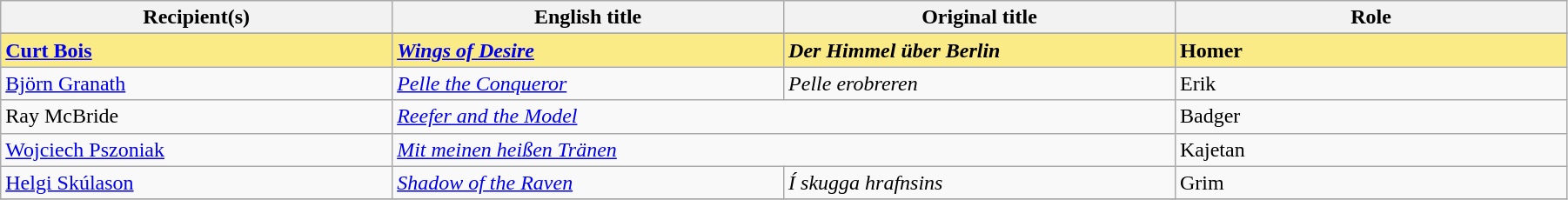<table class="sortable wikitable" width="95%" cellpadding="5">
<tr>
<th width="20%">Recipient(s)</th>
<th width="20%">English title</th>
<th width="20%">Original title</th>
<th width="20%">Role</th>
</tr>
<tr>
</tr>
<tr style="background:#FAEB86">
<td><strong> <a href='#'>Curt Bois</a></strong></td>
<td><strong><em><a href='#'>Wings of Desire</a></em></strong></td>
<td><strong><em>Der Himmel über Berlin</em></strong></td>
<td><strong>Homer</strong></td>
</tr>
<tr>
<td> <a href='#'>Björn Granath</a></td>
<td><em><a href='#'>Pelle the Conqueror</a></em></td>
<td><em>Pelle erobreren</em></td>
<td>Erik</td>
</tr>
<tr>
<td> Ray McBride</td>
<td colspan="2"><em><a href='#'>Reefer and the Model</a></em></td>
<td>Badger</td>
</tr>
<tr>
<td> <a href='#'>Wojciech Pszoniak</a></td>
<td colspan="2"><em><a href='#'>Mit meinen heißen Tränen</a></em></td>
<td>Kajetan</td>
</tr>
<tr>
<td> <a href='#'>Helgi Skúlason</a></td>
<td><em><a href='#'>Shadow of the Raven</a></em></td>
<td><em>Í skugga hrafnsins</em></td>
<td>Grim</td>
</tr>
<tr>
</tr>
</table>
